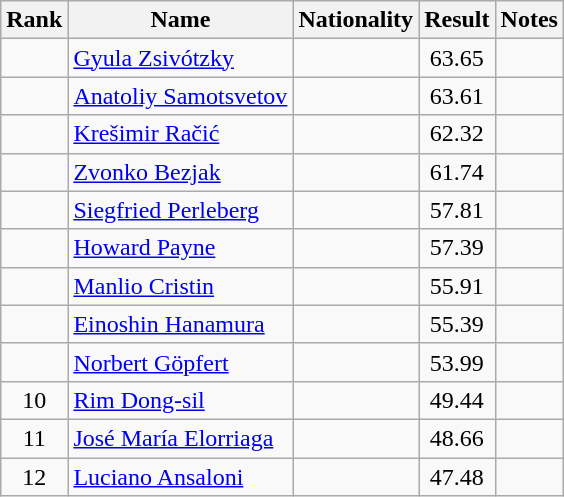<table class="wikitable sortable" style="text-align:center">
<tr>
<th>Rank</th>
<th>Name</th>
<th>Nationality</th>
<th>Result</th>
<th>Notes</th>
</tr>
<tr>
<td></td>
<td align=left><a href='#'>Gyula Zsivótzky</a></td>
<td align=left></td>
<td>63.65</td>
<td></td>
</tr>
<tr>
<td></td>
<td align=left><a href='#'>Anatoliy Samotsvetov</a></td>
<td align=left></td>
<td>63.61</td>
<td></td>
</tr>
<tr>
<td></td>
<td align=left><a href='#'>Krešimir Račić</a></td>
<td align=left></td>
<td>62.32</td>
<td></td>
</tr>
<tr>
<td></td>
<td align=left><a href='#'>Zvonko Bezjak</a></td>
<td align=left></td>
<td>61.74</td>
<td></td>
</tr>
<tr>
<td></td>
<td align=left><a href='#'>Siegfried Perleberg</a></td>
<td align=left></td>
<td>57.81</td>
<td></td>
</tr>
<tr>
<td></td>
<td align=left><a href='#'>Howard Payne</a></td>
<td align=left></td>
<td>57.39</td>
<td></td>
</tr>
<tr>
<td></td>
<td align=left><a href='#'>Manlio Cristin</a></td>
<td align=left></td>
<td>55.91</td>
<td></td>
</tr>
<tr>
<td></td>
<td align=left><a href='#'>Einoshin Hanamura</a></td>
<td align=left></td>
<td>55.39</td>
<td></td>
</tr>
<tr>
<td></td>
<td align=left><a href='#'>Norbert Göpfert</a></td>
<td align=left></td>
<td>53.99</td>
<td></td>
</tr>
<tr>
<td>10</td>
<td align=left><a href='#'>Rim Dong-sil</a></td>
<td align=left></td>
<td>49.44</td>
<td></td>
</tr>
<tr>
<td>11</td>
<td align=left><a href='#'>José María Elorriaga</a></td>
<td align=left></td>
<td>48.66</td>
<td></td>
</tr>
<tr>
<td>12</td>
<td align=left><a href='#'>Luciano Ansaloni</a></td>
<td align=left></td>
<td>47.48</td>
<td></td>
</tr>
</table>
